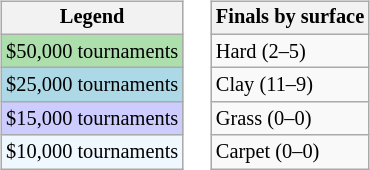<table>
<tr valign=top>
<td><br><table class=wikitable style="font-size:85%">
<tr>
<th>Legend</th>
</tr>
<tr style="background:#addfad;">
<td>$50,000 tournaments</td>
</tr>
<tr style="background:lightblue;">
<td>$25,000 tournaments</td>
</tr>
<tr style="background:#ccccff;">
<td>$15,000 tournaments</td>
</tr>
<tr style="background:#f0f8ff;">
<td>$10,000 tournaments</td>
</tr>
</table>
</td>
<td><br><table class=wikitable style="font-size:85%">
<tr>
<th>Finals by surface</th>
</tr>
<tr>
<td>Hard (2–5)</td>
</tr>
<tr>
<td>Clay (11–9)</td>
</tr>
<tr>
<td>Grass (0–0)</td>
</tr>
<tr>
<td>Carpet (0–0)</td>
</tr>
</table>
</td>
</tr>
</table>
